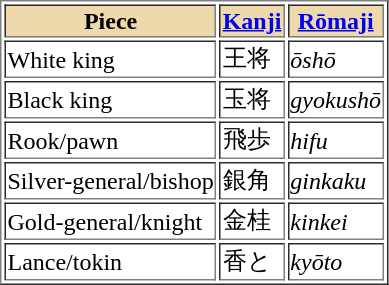<table border="1">
<tr style="background:#EDD9AB;">
<th>Piece</th>
<th><a href='#'>Kanji</a></th>
<th><a href='#'>Rōmaji</a></th>
</tr>
<tr>
<td>White king</td>
<td>王将</td>
<td><em>ōshō</em></td>
</tr>
<tr>
<td>Black king</td>
<td>玉将</td>
<td><em>gyokushō</em></td>
</tr>
<tr>
<td>Rook/pawn</td>
<td>飛歩</td>
<td><em>hifu</em></td>
</tr>
<tr>
<td>Silver-general/bishop</td>
<td>銀角</td>
<td><em>ginkaku</em></td>
</tr>
<tr>
<td>Gold-general/knight</td>
<td>金桂</td>
<td><em>kinkei</em></td>
</tr>
<tr>
<td>Lance/tokin</td>
<td>香と</td>
<td><em>kyōto</em></td>
</tr>
</table>
